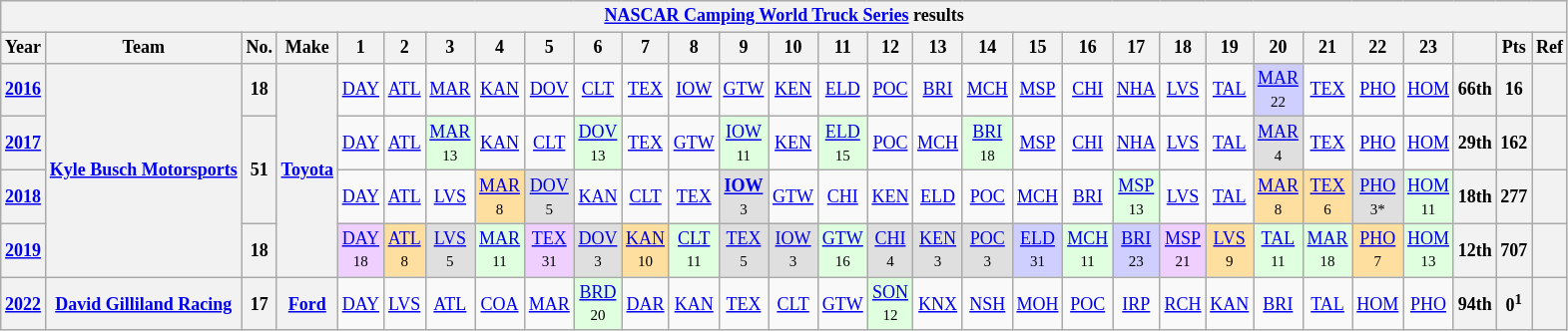<table class="wikitable" style="text-align:center; font-size:75%">
<tr>
<th colspan=45><a href='#'>NASCAR Camping World Truck Series</a> results</th>
</tr>
<tr>
<th>Year</th>
<th>Team</th>
<th>No.</th>
<th>Make</th>
<th>1</th>
<th>2</th>
<th>3</th>
<th>4</th>
<th>5</th>
<th>6</th>
<th>7</th>
<th>8</th>
<th>9</th>
<th>10</th>
<th>11</th>
<th>12</th>
<th>13</th>
<th>14</th>
<th>15</th>
<th>16</th>
<th>17</th>
<th>18</th>
<th>19</th>
<th>20</th>
<th>21</th>
<th>22</th>
<th>23</th>
<th></th>
<th>Pts</th>
<th>Ref</th>
</tr>
<tr>
<th><a href='#'>2016</a></th>
<th rowspan=4><a href='#'>Kyle Busch Motorsports</a></th>
<th>18</th>
<th rowspan=4><a href='#'>Toyota</a></th>
<td><a href='#'>DAY</a></td>
<td><a href='#'>ATL</a></td>
<td><a href='#'>MAR</a></td>
<td><a href='#'>KAN</a></td>
<td><a href='#'>DOV</a></td>
<td><a href='#'>CLT</a></td>
<td><a href='#'>TEX</a></td>
<td><a href='#'>IOW</a></td>
<td><a href='#'>GTW</a></td>
<td><a href='#'>KEN</a></td>
<td><a href='#'>ELD</a></td>
<td><a href='#'>POC</a></td>
<td><a href='#'>BRI</a></td>
<td><a href='#'>MCH</a></td>
<td><a href='#'>MSP</a></td>
<td><a href='#'>CHI</a></td>
<td><a href='#'>NHA</a></td>
<td><a href='#'>LVS</a></td>
<td><a href='#'>TAL</a></td>
<td style="background:#CFCFFF;"><a href='#'>MAR</a><br><small>22</small></td>
<td><a href='#'>TEX</a></td>
<td><a href='#'>PHO</a></td>
<td><a href='#'>HOM</a></td>
<th>66th</th>
<th>16</th>
<th></th>
</tr>
<tr>
<th><a href='#'>2017</a></th>
<th rowspan=2>51</th>
<td><a href='#'>DAY</a></td>
<td><a href='#'>ATL</a></td>
<td style="background:#DFFFDF;"><a href='#'>MAR</a><br><small>13</small></td>
<td><a href='#'>KAN</a></td>
<td><a href='#'>CLT</a></td>
<td style="background:#DFFFDF;"><a href='#'>DOV</a><br><small>13</small></td>
<td><a href='#'>TEX</a></td>
<td><a href='#'>GTW</a></td>
<td style="background:#DFFFDF;"><a href='#'>IOW</a><br><small>11</small></td>
<td><a href='#'>KEN</a></td>
<td style="background:#DFFFDF;"><a href='#'>ELD</a><br><small>15</small></td>
<td><a href='#'>POC</a></td>
<td><a href='#'>MCH</a></td>
<td style="background:#DFFFDF;"><a href='#'>BRI</a><br><small>18</small></td>
<td><a href='#'>MSP</a></td>
<td><a href='#'>CHI</a></td>
<td><a href='#'>NHA</a></td>
<td><a href='#'>LVS</a></td>
<td><a href='#'>TAL</a></td>
<td style="background:#DFDFDF;"><a href='#'>MAR</a><br><small>4</small></td>
<td><a href='#'>TEX</a></td>
<td><a href='#'>PHO</a></td>
<td><a href='#'>HOM</a></td>
<th>29th</th>
<th>162</th>
<th></th>
</tr>
<tr>
<th><a href='#'>2018</a></th>
<td><a href='#'>DAY</a></td>
<td><a href='#'>ATL</a></td>
<td><a href='#'>LVS</a></td>
<td style="background:#FFDF9F;"><a href='#'>MAR</a><br><small>8</small></td>
<td style="background:#DFDFDF;"><a href='#'>DOV</a><br><small>5</small></td>
<td><a href='#'>KAN</a></td>
<td><a href='#'>CLT</a></td>
<td><a href='#'>TEX</a></td>
<td style="background:#DFDFDF;"><strong><a href='#'>IOW</a></strong><br><small>3</small></td>
<td><a href='#'>GTW</a></td>
<td><a href='#'>CHI</a></td>
<td><a href='#'>KEN</a></td>
<td><a href='#'>ELD</a></td>
<td><a href='#'>POC</a></td>
<td><a href='#'>MCH</a></td>
<td><a href='#'>BRI</a></td>
<td style="background:#DFFFDF;"><a href='#'>MSP</a><br><small>13</small></td>
<td><a href='#'>LVS</a></td>
<td><a href='#'>TAL</a></td>
<td style="background:#FFDF9F;"><a href='#'>MAR</a><br><small>8</small></td>
<td style="background:#FFDF9F;"><a href='#'>TEX</a><br><small>6</small></td>
<td style="background:#DFDFDF;"><a href='#'>PHO</a><br><small>3*</small></td>
<td style="background:#DFFFDF;"><a href='#'>HOM</a><br><small>11</small></td>
<th>18th</th>
<th>277</th>
<th></th>
</tr>
<tr>
<th><a href='#'>2019</a></th>
<th>18</th>
<td style="background:#EFCFFF;"><a href='#'>DAY</a><br><small>18</small></td>
<td style="background:#FFDF9F;"><a href='#'>ATL</a><br><small>8</small></td>
<td style="background:#DFDFDF;"><a href='#'>LVS</a><br><small>5</small></td>
<td style="background:#DFFFDF;"><a href='#'>MAR</a><br><small>11</small></td>
<td style="background:#EFCFFF;"><a href='#'>TEX</a><br><small>31</small></td>
<td style="background:#DFDFDF;"><a href='#'>DOV</a><br><small>3</small></td>
<td style="background:#FFDF9F;"><a href='#'>KAN</a><br><small>10</small></td>
<td style="background:#DFFFDF;"><a href='#'>CLT</a><br><small>11</small></td>
<td style="background:#DFDFDF;"><a href='#'>TEX</a><br><small>5</small></td>
<td style="background:#DFDFDF;"><a href='#'>IOW</a><br><small>3</small></td>
<td style="background:#DFFFDF;"><a href='#'>GTW</a><br><small>16</small></td>
<td style="background:#DFDFDF;"><a href='#'>CHI</a><br><small>4</small></td>
<td style="background:#DFDFDF;"><a href='#'>KEN</a><br><small>3</small></td>
<td style="background:#DFDFDF;"><a href='#'>POC</a><br><small>3</small></td>
<td style="background:#CFCFFF;"><a href='#'>ELD</a><br><small>31</small></td>
<td style="background:#DFFFDF;"><a href='#'>MCH</a><br><small>11</small></td>
<td style="background:#CFCFFF;"><a href='#'>BRI</a><br><small>23</small></td>
<td style="background:#EFCFFF;"><a href='#'>MSP</a><br><small>21</small></td>
<td style="background:#FFDF9F;"><a href='#'>LVS</a><br><small>9</small></td>
<td style="background:#DFFFDF;"><a href='#'>TAL</a><br><small>11</small></td>
<td style="background:#DFFFDF;"><a href='#'>MAR</a><br><small>18</small></td>
<td style="background:#FFDF9F;"><a href='#'>PHO</a><br><small>7</small></td>
<td style="background:#DFFFDF;"><a href='#'>HOM</a><br><small>13</small></td>
<th>12th</th>
<th>707</th>
<th></th>
</tr>
<tr>
<th><a href='#'>2022</a></th>
<th><a href='#'>David Gilliland Racing</a></th>
<th>17</th>
<th><a href='#'>Ford</a></th>
<td><a href='#'>DAY</a></td>
<td><a href='#'>LVS</a></td>
<td><a href='#'>ATL</a></td>
<td><a href='#'>COA</a></td>
<td><a href='#'>MAR</a></td>
<td style="background:#DFFFDF;"><a href='#'>BRD</a><br><small>20</small></td>
<td><a href='#'>DAR</a></td>
<td><a href='#'>KAN</a></td>
<td><a href='#'>TEX</a></td>
<td><a href='#'>CLT</a></td>
<td><a href='#'>GTW</a></td>
<td style="background:#DFFFDF;"><a href='#'>SON</a><br><small>12</small></td>
<td><a href='#'>KNX</a></td>
<td><a href='#'>NSH</a></td>
<td><a href='#'>MOH</a></td>
<td><a href='#'>POC</a></td>
<td><a href='#'>IRP</a></td>
<td><a href='#'>RCH</a></td>
<td><a href='#'>KAN</a></td>
<td><a href='#'>BRI</a></td>
<td><a href='#'>TAL</a></td>
<td><a href='#'>HOM</a></td>
<td><a href='#'>PHO</a></td>
<th>94th</th>
<th>0<sup>1</sup></th>
<th></th>
</tr>
</table>
